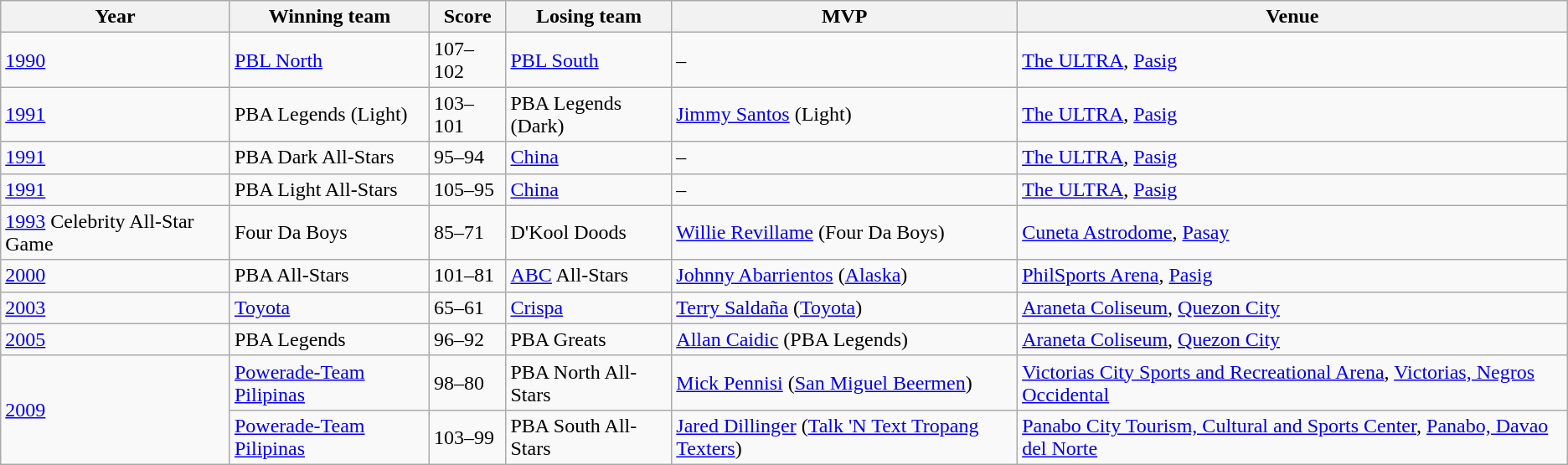<table class=wikitable>
<tr>
<th>Year</th>
<th>Winning team</th>
<th>Score</th>
<th>Losing team</th>
<th>MVP</th>
<th>Venue</th>
</tr>
<tr>
<td><a href='#'>1990</a></td>
<td><a href='#'>PBL North</a></td>
<td>107–102</td>
<td><a href='#'>PBL South</a></td>
<td>–</td>
<td><a href='#'>The ULTRA</a>, <a href='#'>Pasig</a></td>
</tr>
<tr>
<td><a href='#'>1991</a></td>
<td>PBA Legends (Light)</td>
<td>103–101</td>
<td>PBA Legends (Dark)</td>
<td><a href='#'>Jimmy Santos</a> (Light)</td>
<td><a href='#'>The ULTRA</a>, <a href='#'>Pasig</a></td>
</tr>
<tr>
<td><a href='#'>1991</a></td>
<td>PBA Dark All-Stars</td>
<td>95–94</td>
<td><a href='#'>China</a></td>
<td>–</td>
<td><a href='#'>The ULTRA</a>, <a href='#'>Pasig</a></td>
</tr>
<tr>
<td><a href='#'>1991</a></td>
<td>PBA Light All-Stars</td>
<td>105–95</td>
<td><a href='#'>China</a></td>
<td>–</td>
<td><a href='#'>The ULTRA</a>, <a href='#'>Pasig</a></td>
</tr>
<tr>
<td><a href='#'>1993</a> Celebrity All-Star Game</td>
<td>Four Da Boys</td>
<td>85–71</td>
<td>D'Kool Doods</td>
<td><a href='#'>Willie Revillame</a> (Four Da Boys)</td>
<td><a href='#'>Cuneta Astrodome</a>, <a href='#'>Pasay</a></td>
</tr>
<tr>
<td><a href='#'>2000</a></td>
<td>PBA All-Stars</td>
<td>101–81</td>
<td><a href='#'>ABC</a> All-Stars</td>
<td><a href='#'>Johnny Abarrientos</a> (<a href='#'>Alaska</a>)</td>
<td><a href='#'>PhilSports Arena</a>, <a href='#'>Pasig</a></td>
</tr>
<tr>
<td><a href='#'>2003</a></td>
<td><a href='#'>Toyota</a></td>
<td>65–61</td>
<td><a href='#'>Crispa</a></td>
<td><a href='#'>Terry Saldaña</a> (<a href='#'>Toyota</a>)</td>
<td><a href='#'>Araneta Coliseum</a>, <a href='#'>Quezon City</a></td>
</tr>
<tr>
<td><a href='#'>2005</a></td>
<td>PBA Legends</td>
<td>96–92</td>
<td>PBA Greats</td>
<td><a href='#'>Allan Caidic</a> (PBA Legends)</td>
<td><a href='#'>Araneta Coliseum</a>, <a href='#'>Quezon City</a></td>
</tr>
<tr>
<td rowspan=2><a href='#'>2009</a></td>
<td><a href='#'>Powerade-Team Pilipinas</a></td>
<td>98–80</td>
<td>PBA North All-Stars</td>
<td><a href='#'>Mick Pennisi</a> (<a href='#'>San Miguel Beermen</a>)</td>
<td><a href='#'>Victorias City Sports and Recreational Arena</a>, <a href='#'>Victorias, Negros Occidental</a></td>
</tr>
<tr>
<td><a href='#'>Powerade-Team Pilipinas</a></td>
<td>103–99</td>
<td>PBA South All-Stars</td>
<td><a href='#'>Jared Dillinger</a> (<a href='#'>Talk 'N Text Tropang Texters</a>)</td>
<td><a href='#'>Panabo City Tourism, Cultural and Sports Center</a>, <a href='#'>Panabo, Davao del Norte</a></td>
</tr>
</table>
